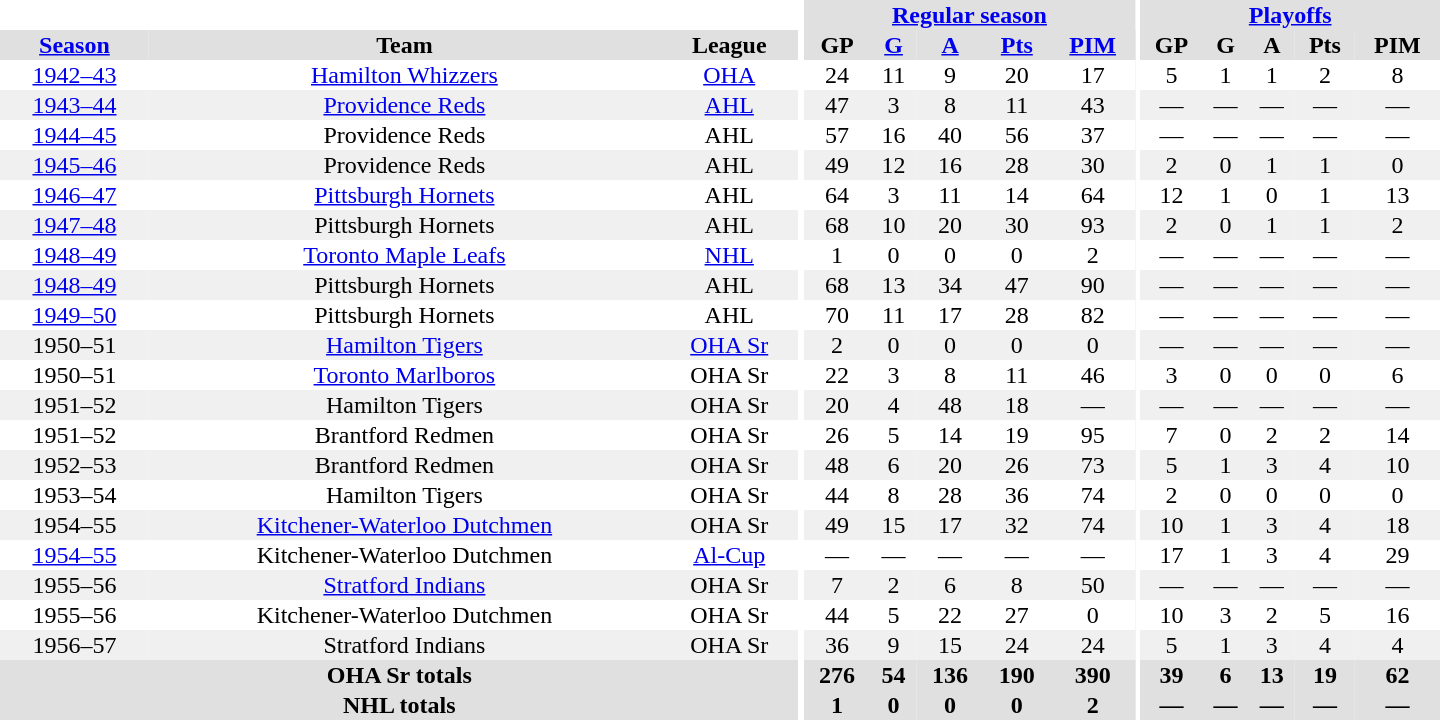<table border="0" cellpadding="1" cellspacing="0" style="text-align:center; width:60em">
<tr bgcolor="#e0e0e0">
<th colspan="3" bgcolor="#ffffff"></th>
<th rowspan="100" bgcolor="#ffffff"></th>
<th colspan="5"><a href='#'>Regular season</a></th>
<th rowspan="100" bgcolor="#ffffff"></th>
<th colspan="5"><a href='#'>Playoffs</a></th>
</tr>
<tr bgcolor="#e0e0e0">
<th><a href='#'>Season</a></th>
<th>Team</th>
<th>League</th>
<th>GP</th>
<th><a href='#'>G</a></th>
<th><a href='#'>A</a></th>
<th><a href='#'>Pts</a></th>
<th><a href='#'>PIM</a></th>
<th>GP</th>
<th>G</th>
<th>A</th>
<th>Pts</th>
<th>PIM</th>
</tr>
<tr>
<td><a href='#'>1942–43</a></td>
<td><a href='#'>Hamilton Whizzers</a></td>
<td><a href='#'>OHA</a></td>
<td>24</td>
<td>11</td>
<td>9</td>
<td>20</td>
<td>17</td>
<td>5</td>
<td>1</td>
<td>1</td>
<td>2</td>
<td>8</td>
</tr>
<tr bgcolor="#f0f0f0">
<td><a href='#'>1943–44</a></td>
<td><a href='#'>Providence Reds</a></td>
<td><a href='#'>AHL</a></td>
<td>47</td>
<td>3</td>
<td>8</td>
<td>11</td>
<td>43</td>
<td>—</td>
<td>—</td>
<td>—</td>
<td>—</td>
<td>—</td>
</tr>
<tr>
<td><a href='#'>1944–45</a></td>
<td>Providence Reds</td>
<td>AHL</td>
<td>57</td>
<td>16</td>
<td>40</td>
<td>56</td>
<td>37</td>
<td>—</td>
<td>—</td>
<td>—</td>
<td>—</td>
<td>—</td>
</tr>
<tr bgcolor="#f0f0f0">
<td><a href='#'>1945–46</a></td>
<td>Providence Reds</td>
<td>AHL</td>
<td>49</td>
<td>12</td>
<td>16</td>
<td>28</td>
<td>30</td>
<td>2</td>
<td>0</td>
<td>1</td>
<td>1</td>
<td>0</td>
</tr>
<tr>
<td><a href='#'>1946–47</a></td>
<td><a href='#'>Pittsburgh Hornets</a></td>
<td>AHL</td>
<td>64</td>
<td>3</td>
<td>11</td>
<td>14</td>
<td>64</td>
<td>12</td>
<td>1</td>
<td>0</td>
<td>1</td>
<td>13</td>
</tr>
<tr bgcolor="#f0f0f0">
<td><a href='#'>1947–48</a></td>
<td>Pittsburgh Hornets</td>
<td>AHL</td>
<td>68</td>
<td>10</td>
<td>20</td>
<td>30</td>
<td>93</td>
<td>2</td>
<td>0</td>
<td>1</td>
<td>1</td>
<td>2</td>
</tr>
<tr>
<td><a href='#'>1948–49</a></td>
<td><a href='#'>Toronto Maple Leafs</a></td>
<td><a href='#'>NHL</a></td>
<td>1</td>
<td>0</td>
<td>0</td>
<td>0</td>
<td>2</td>
<td>—</td>
<td>—</td>
<td>—</td>
<td>—</td>
<td>—</td>
</tr>
<tr bgcolor="#f0f0f0">
<td><a href='#'>1948–49</a></td>
<td>Pittsburgh Hornets</td>
<td>AHL</td>
<td>68</td>
<td>13</td>
<td>34</td>
<td>47</td>
<td>90</td>
<td>—</td>
<td>—</td>
<td>—</td>
<td>—</td>
<td>—</td>
</tr>
<tr>
<td><a href='#'>1949–50</a></td>
<td>Pittsburgh Hornets</td>
<td>AHL</td>
<td>70</td>
<td>11</td>
<td>17</td>
<td>28</td>
<td>82</td>
<td>—</td>
<td>—</td>
<td>—</td>
<td>—</td>
<td>—</td>
</tr>
<tr bgcolor="#f0f0f0">
<td>1950–51</td>
<td><a href='#'>Hamilton Tigers</a></td>
<td><a href='#'>OHA Sr</a></td>
<td>2</td>
<td>0</td>
<td>0</td>
<td>0</td>
<td>0</td>
<td>—</td>
<td>—</td>
<td>—</td>
<td>—</td>
<td>—</td>
</tr>
<tr>
<td>1950–51</td>
<td><a href='#'>Toronto Marlboros</a></td>
<td>OHA Sr</td>
<td>22</td>
<td>3</td>
<td>8</td>
<td>11</td>
<td>46</td>
<td>3</td>
<td>0</td>
<td>0</td>
<td>0</td>
<td>6</td>
</tr>
<tr bgcolor="#f0f0f0">
<td>1951–52</td>
<td>Hamilton Tigers</td>
<td>OHA Sr</td>
<td>20</td>
<td>4</td>
<td>48</td>
<td>18</td>
<td>—</td>
<td>—</td>
<td>—</td>
<td>—</td>
<td>—</td>
<td>—</td>
</tr>
<tr>
<td>1951–52</td>
<td>Brantford Redmen</td>
<td>OHA Sr</td>
<td>26</td>
<td>5</td>
<td>14</td>
<td>19</td>
<td>95</td>
<td>7</td>
<td>0</td>
<td>2</td>
<td>2</td>
<td>14</td>
</tr>
<tr bgcolor="#f0f0f0">
<td>1952–53</td>
<td>Brantford Redmen</td>
<td>OHA Sr</td>
<td>48</td>
<td>6</td>
<td>20</td>
<td>26</td>
<td>73</td>
<td>5</td>
<td>1</td>
<td>3</td>
<td>4</td>
<td>10</td>
</tr>
<tr>
<td>1953–54</td>
<td>Hamilton Tigers</td>
<td>OHA Sr</td>
<td>44</td>
<td>8</td>
<td>28</td>
<td>36</td>
<td>74</td>
<td>2</td>
<td>0</td>
<td>0</td>
<td>0</td>
<td>0</td>
</tr>
<tr bgcolor="#f0f0f0">
<td>1954–55</td>
<td><a href='#'>Kitchener-Waterloo Dutchmen</a></td>
<td>OHA Sr</td>
<td>49</td>
<td>15</td>
<td>17</td>
<td>32</td>
<td>74</td>
<td>10</td>
<td>1</td>
<td>3</td>
<td>4</td>
<td>18</td>
</tr>
<tr>
<td><a href='#'>1954–55</a></td>
<td>Kitchener-Waterloo Dutchmen</td>
<td><a href='#'>Al-Cup</a></td>
<td>—</td>
<td>—</td>
<td>—</td>
<td>—</td>
<td>—</td>
<td>17</td>
<td>1</td>
<td>3</td>
<td>4</td>
<td>29</td>
</tr>
<tr bgcolor="#f0f0f0">
<td>1955–56</td>
<td><a href='#'>Stratford Indians</a></td>
<td>OHA Sr</td>
<td>7</td>
<td>2</td>
<td>6</td>
<td>8</td>
<td>50</td>
<td>—</td>
<td>—</td>
<td>—</td>
<td>—</td>
<td>—</td>
</tr>
<tr>
<td>1955–56</td>
<td>Kitchener-Waterloo Dutchmen</td>
<td>OHA Sr</td>
<td>44</td>
<td>5</td>
<td>22</td>
<td>27</td>
<td>0</td>
<td>10</td>
<td>3</td>
<td>2</td>
<td>5</td>
<td>16</td>
</tr>
<tr bgcolor="#f0f0f0">
<td>1956–57</td>
<td>Stratford Indians</td>
<td>OHA Sr</td>
<td>36</td>
<td>9</td>
<td>15</td>
<td>24</td>
<td>24</td>
<td>5</td>
<td>1</td>
<td>3</td>
<td>4</td>
<td>4</td>
</tr>
<tr bgcolor="#e0e0e0">
<th colspan="3">OHA Sr totals</th>
<th>276</th>
<th>54</th>
<th>136</th>
<th>190</th>
<th>390</th>
<th>39</th>
<th>6</th>
<th>13</th>
<th>19</th>
<th>62</th>
</tr>
<tr bgcolor="#e0e0e0">
<th colspan="3">NHL totals</th>
<th>1</th>
<th>0</th>
<th>0</th>
<th>0</th>
<th>2</th>
<th>—</th>
<th>—</th>
<th>—</th>
<th>—</th>
<th>—</th>
</tr>
</table>
